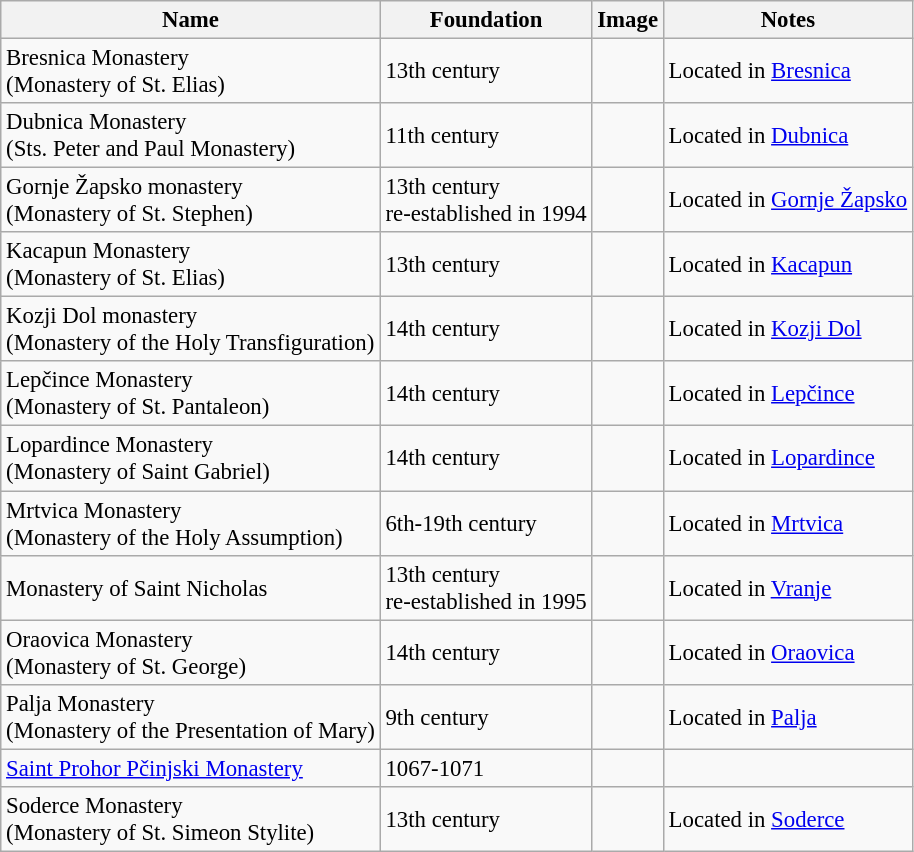<table class="wikitable" style="font-size:95%;">
<tr>
<th>Name</th>
<th>Foundation</th>
<th>Image</th>
<th>Notes</th>
</tr>
<tr>
<td>Bresnica Monastery<br>(Monastery of St. Elias)</td>
<td>13th century</td>
<td></td>
<td>Located in <a href='#'>Bresnica</a></td>
</tr>
<tr>
<td>Dubnica Monastery<br>(Sts. Peter and Paul Monastery)</td>
<td>11th century</td>
<td></td>
<td>Located in <a href='#'>Dubnica</a></td>
</tr>
<tr>
<td>Gornje Žapsko monastery<br>(Monastery of St. Stephen)</td>
<td>13th century<br>re-established in 1994</td>
<td></td>
<td>Located in <a href='#'>Gornje Žapsko</a></td>
</tr>
<tr>
<td>Kacapun Monastery<br>(Monastery of St. Elias)</td>
<td>13th century</td>
<td></td>
<td>Located in <a href='#'>Kacapun</a></td>
</tr>
<tr>
<td>Kozji Dol monastery<br>(Monastery of the Holy Transfiguration)</td>
<td>14th century</td>
<td></td>
<td>Located in <a href='#'>Kozji Dol</a></td>
</tr>
<tr>
<td>Lepčince Monastery<br>(Monastery of St. Pantaleon)</td>
<td>14th century</td>
<td></td>
<td>Located in <a href='#'>Lepčince</a></td>
</tr>
<tr>
<td>Lopardince Monastery<br>(Monastery of Saint Gabriel)</td>
<td>14th century</td>
<td></td>
<td>Located in <a href='#'>Lopardince</a></td>
</tr>
<tr>
<td>Mrtvica Monastery<br>(Monastery of the Holy Assumption)</td>
<td>6th-19th century</td>
<td></td>
<td>Located in <a href='#'>Mrtvica</a></td>
</tr>
<tr>
<td>Monastery of Saint Nicholas</td>
<td>13th century<br>re-established in 1995</td>
<td></td>
<td>Located in <a href='#'>Vranje</a></td>
</tr>
<tr>
<td>Oraovica Monastery<br>(Monastery of St. George)</td>
<td>14th century</td>
<td></td>
<td>Located in <a href='#'>Oraovica</a></td>
</tr>
<tr>
<td>Palja Monastery<br>(Monastery of the Presentation of Mary)</td>
<td>9th century</td>
<td></td>
<td>Located in <a href='#'>Palja</a></td>
</tr>
<tr>
<td><a href='#'>Saint Prohor Pčinjski Monastery</a><br></td>
<td>1067-1071</td>
<td></td>
<td></td>
</tr>
<tr>
<td>Soderce Monastery<br>(Monastery of St. Simeon Stylite)</td>
<td>13th century</td>
<td></td>
<td>Located in <a href='#'>Soderce</a></td>
</tr>
</table>
